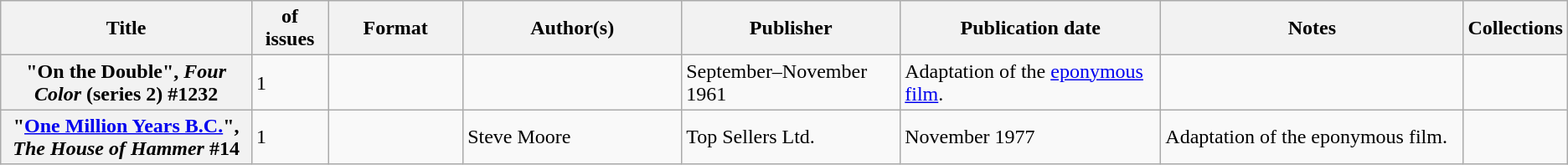<table class="wikitable">
<tr>
<th>Title</th>
<th style="width:40pt"> of issues</th>
<th style="width:75pt">Format</th>
<th style="width:125pt">Author(s)</th>
<th style="width:125pt">Publisher</th>
<th style="width:150pt">Publication date</th>
<th style="width:175pt">Notes</th>
<th>Collections</th>
</tr>
<tr>
<th>"On the Double", <em>Four Color</em> (series 2) #1232</th>
<td>1</td>
<td></td>
<td></td>
<td>September–November 1961</td>
<td>Adaptation of the <a href='#'>eponymous film</a>.</td>
<td></td>
</tr>
<tr>
<th>"<a href='#'>One Million Years B.C.</a>", <em>The House of Hammer</em> #14</th>
<td>1</td>
<td></td>
<td>Steve Moore</td>
<td>Top Sellers Ltd.</td>
<td>November 1977</td>
<td>Adaptation of the eponymous film.</td>
<td></td>
</tr>
</table>
